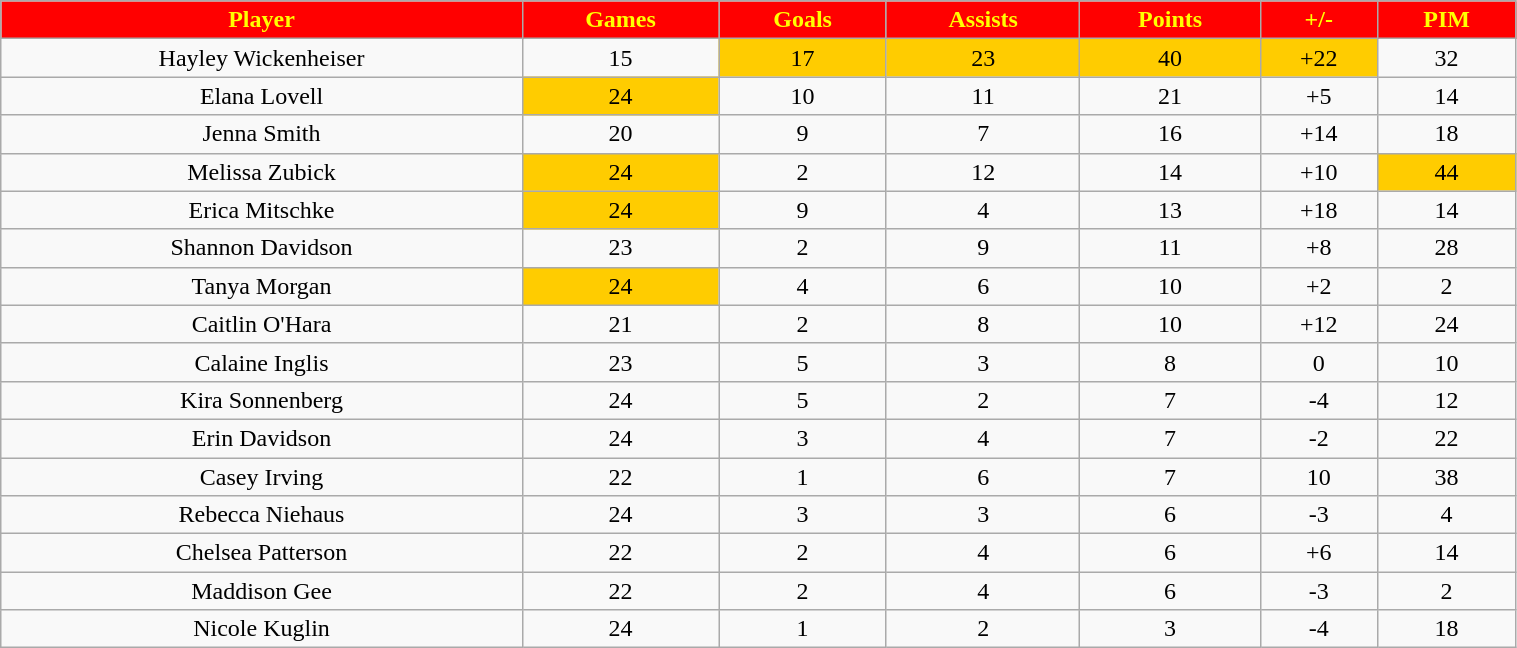<table class="wikitable" width="80%">
<tr align="center"  style=" background:red; color:yellow;">
<td><strong>Player</strong></td>
<td><strong>Games</strong></td>
<td><strong>Goals</strong></td>
<td><strong>Assists</strong></td>
<td><strong>Points</strong></td>
<td><strong>+/-</strong></td>
<td><strong>PIM</strong></td>
</tr>
<tr align="center" bgcolor="">
<td>Hayley Wickenheiser</td>
<td>15</td>
<td style="background:#fc0;">17</td>
<td style="background:#fc0;">23</td>
<td style="background:#fc0;">40</td>
<td style="background:#fc0;">+22</td>
<td>32</td>
</tr>
<tr align="center" bgcolor="">
<td>Elana Lovell</td>
<td style="background:#fc0;">24</td>
<td>10</td>
<td>11</td>
<td>21</td>
<td>+5</td>
<td>14</td>
</tr>
<tr align="center" bgcolor="">
<td>Jenna Smith</td>
<td>20</td>
<td>9</td>
<td>7</td>
<td>16</td>
<td>+14</td>
<td>18</td>
</tr>
<tr align="center" bgcolor="">
<td>Melissa Zubick</td>
<td style="background:#fc0;">24</td>
<td>2</td>
<td>12</td>
<td>14</td>
<td>+10</td>
<td style="background:#fc0;">44</td>
</tr>
<tr align="center" bgcolor="">
<td>Erica Mitschke</td>
<td style="background:#fc0;">24</td>
<td>9</td>
<td>4</td>
<td>13</td>
<td>+18</td>
<td>14</td>
</tr>
<tr align="center" bgcolor="">
<td>Shannon Davidson</td>
<td>23</td>
<td>2</td>
<td>9</td>
<td>11</td>
<td>+8</td>
<td>28</td>
</tr>
<tr align="center" bgcolor="">
<td>Tanya Morgan</td>
<td style="background:#fc0;">24</td>
<td>4</td>
<td>6</td>
<td>10</td>
<td>+2</td>
<td>2</td>
</tr>
<tr align="center" bgcolor="">
<td>Caitlin O'Hara</td>
<td>21</td>
<td>2</td>
<td>8</td>
<td>10</td>
<td>+12</td>
<td>24</td>
</tr>
<tr align="center" bgcolor="">
<td>Calaine Inglis</td>
<td>23</td>
<td>5</td>
<td>3</td>
<td>8</td>
<td>0</td>
<td>10</td>
</tr>
<tr align="center" bgcolor="">
<td>Kira Sonnenberg</td>
<td>24</td>
<td>5</td>
<td>2</td>
<td>7</td>
<td>-4</td>
<td>12</td>
</tr>
<tr align="center" bgcolor="">
<td>Erin Davidson</td>
<td>24</td>
<td>3</td>
<td>4</td>
<td>7</td>
<td>-2</td>
<td>22</td>
</tr>
<tr align="center" bgcolor="">
<td>Casey Irving</td>
<td>22</td>
<td>1</td>
<td>6</td>
<td>7</td>
<td>10</td>
<td>38</td>
</tr>
<tr align="center" bgcolor="">
<td>Rebecca Niehaus</td>
<td>24</td>
<td>3</td>
<td>3</td>
<td>6</td>
<td>-3</td>
<td>4</td>
</tr>
<tr align="center" bgcolor="">
<td>Chelsea Patterson</td>
<td>22</td>
<td>2</td>
<td>4</td>
<td>6</td>
<td>+6</td>
<td>14</td>
</tr>
<tr align="center" bgcolor="">
<td>Maddison Gee</td>
<td>22</td>
<td>2</td>
<td>4</td>
<td>6</td>
<td>-3</td>
<td>2</td>
</tr>
<tr align="center" bgcolor="">
<td>Nicole Kuglin</td>
<td>24</td>
<td>1</td>
<td>2</td>
<td>3</td>
<td>-4</td>
<td>18</td>
</tr>
</table>
